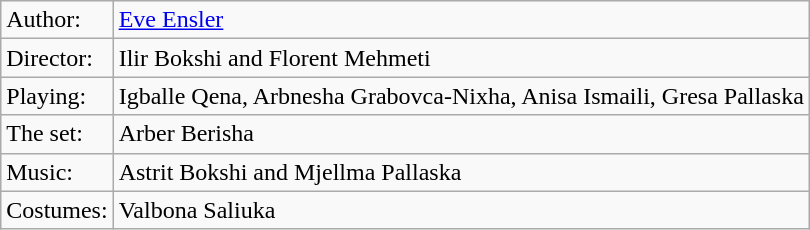<table class="wikitable">
<tr>
<td>Author:</td>
<td><a href='#'>Eve Ensler</a></td>
</tr>
<tr>
<td>Director:</td>
<td>Ilir Bokshi and Florent Mehmeti</td>
</tr>
<tr>
<td>Playing:</td>
<td>Igballe Qena, Arbnesha Grabovca-Nixha, Anisa Ismaili, Gresa Pallaska</td>
</tr>
<tr>
<td>The set:</td>
<td>Arber Berisha</td>
</tr>
<tr>
<td>Music:</td>
<td>Astrit Bokshi and Mjellma Pallaska</td>
</tr>
<tr>
<td>Costumes:</td>
<td>Valbona Saliuka</td>
</tr>
</table>
